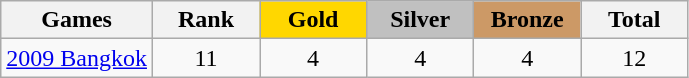<table class="wikitable sortable" style="margin-top:0; text-align:center;">
<tr>
<th>Games</th>
<th style="width:4em;">Rank</th>
<td style="background:gold; width:4em;"><strong>Gold</strong></td>
<td style="background:silver; width:4em;"><strong>Silver</strong></td>
<td style="background:#c96; width:4em;"><strong>Bronze</strong></td>
<th style="width:4em;">Total</th>
</tr>
<tr>
<td><a href='#'>2009 Bangkok</a></td>
<td>11</td>
<td>4</td>
<td>4</td>
<td>4</td>
<td>12</td>
</tr>
</table>
